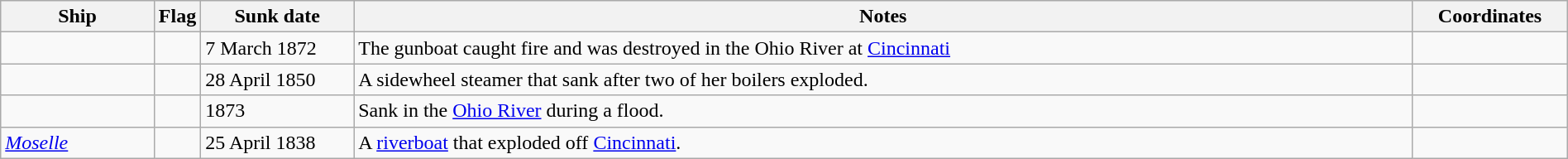<table class=wikitable | style = "width:100%">
<tr>
<th style="width:10%">Ship</th>
<th>Flag</th>
<th style="width:10%">Sunk date</th>
<th style="width:70%">Notes</th>
<th style="width:10%">Coordinates</th>
</tr>
<tr>
<td></td>
<td></td>
<td>7 March 1872</td>
<td>The gunboat caught fire and was destroyed in the Ohio River at <a href='#'>Cincinnati</a></td>
<td></td>
</tr>
<tr>
<td></td>
<td></td>
<td>28 April 1850</td>
<td>A sidewheel steamer that sank after two of her boilers exploded.</td>
<td></td>
</tr>
<tr>
<td></td>
<td></td>
<td>1873</td>
<td>Sank in the <a href='#'>Ohio River</a> during a flood.</td>
<td></td>
</tr>
<tr>
<td><a href='#'><em>Moselle</em></a></td>
<td></td>
<td>25 April 1838</td>
<td>A <a href='#'>riverboat</a> that exploded off <a href='#'>Cincinnati</a>.</td>
<td></td>
</tr>
</table>
